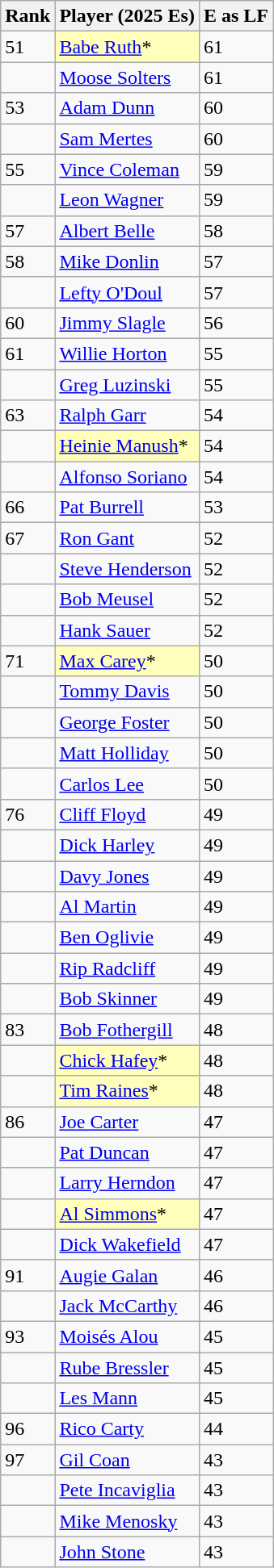<table class="wikitable" style="float:left;">
<tr>
<th>Rank</th>
<th>Player (2025 Es)</th>
<th>E as LF</th>
</tr>
<tr>
<td>51</td>
<td style="background:#ffffbb;"><a href='#'>Babe Ruth</a>*</td>
<td>61</td>
</tr>
<tr>
<td></td>
<td><a href='#'>Moose Solters</a></td>
<td>61</td>
</tr>
<tr>
<td>53</td>
<td><a href='#'>Adam Dunn</a></td>
<td>60</td>
</tr>
<tr>
<td></td>
<td><a href='#'>Sam Mertes</a> </td>
<td>60</td>
</tr>
<tr>
<td>55</td>
<td><a href='#'>Vince Coleman</a></td>
<td>59</td>
</tr>
<tr>
<td></td>
<td><a href='#'>Leon Wagner</a></td>
<td>59</td>
</tr>
<tr>
<td>57</td>
<td><a href='#'>Albert Belle</a></td>
<td>58</td>
</tr>
<tr>
<td>58</td>
<td><a href='#'>Mike Donlin</a> </td>
<td>57</td>
</tr>
<tr>
<td></td>
<td><a href='#'>Lefty O'Doul</a></td>
<td>57</td>
</tr>
<tr>
<td>60</td>
<td><a href='#'>Jimmy Slagle</a> </td>
<td>56</td>
</tr>
<tr>
<td>61</td>
<td><a href='#'>Willie Horton</a></td>
<td>55</td>
</tr>
<tr>
<td></td>
<td><a href='#'>Greg Luzinski</a></td>
<td>55</td>
</tr>
<tr>
<td>63</td>
<td><a href='#'>Ralph Garr</a></td>
<td>54</td>
</tr>
<tr>
<td></td>
<td style="background:#ffffbb;"><a href='#'>Heinie Manush</a>*</td>
<td>54</td>
</tr>
<tr>
<td></td>
<td><a href='#'>Alfonso Soriano</a></td>
<td>54</td>
</tr>
<tr>
<td>66</td>
<td><a href='#'>Pat Burrell</a></td>
<td>53</td>
</tr>
<tr>
<td>67</td>
<td><a href='#'>Ron Gant</a></td>
<td>52</td>
</tr>
<tr>
<td></td>
<td><a href='#'>Steve Henderson</a></td>
<td>52</td>
</tr>
<tr>
<td></td>
<td><a href='#'>Bob Meusel</a></td>
<td>52</td>
</tr>
<tr>
<td></td>
<td><a href='#'>Hank Sauer</a></td>
<td>52</td>
</tr>
<tr>
<td>71</td>
<td style="background:#ffffbb;"><a href='#'>Max Carey</a>*</td>
<td>50</td>
</tr>
<tr>
<td></td>
<td><a href='#'>Tommy Davis</a></td>
<td>50</td>
</tr>
<tr>
<td></td>
<td><a href='#'>George Foster</a></td>
<td>50</td>
</tr>
<tr>
<td></td>
<td><a href='#'>Matt Holliday</a></td>
<td>50</td>
</tr>
<tr>
<td></td>
<td><a href='#'>Carlos Lee</a></td>
<td>50</td>
</tr>
<tr>
<td>76</td>
<td><a href='#'>Cliff Floyd</a></td>
<td>49</td>
</tr>
<tr>
<td></td>
<td><a href='#'>Dick Harley</a> </td>
<td>49</td>
</tr>
<tr>
<td></td>
<td><a href='#'>Davy Jones</a></td>
<td>49</td>
</tr>
<tr>
<td></td>
<td><a href='#'>Al Martin</a></td>
<td>49</td>
</tr>
<tr>
<td></td>
<td><a href='#'>Ben Oglivie</a></td>
<td>49</td>
</tr>
<tr>
<td></td>
<td><a href='#'>Rip Radcliff</a></td>
<td>49</td>
</tr>
<tr>
<td></td>
<td><a href='#'>Bob Skinner</a></td>
<td>49</td>
</tr>
<tr>
<td>83</td>
<td><a href='#'>Bob Fothergill</a></td>
<td>48</td>
</tr>
<tr>
<td></td>
<td style="background:#ffffbb;"><a href='#'>Chick Hafey</a>*</td>
<td>48</td>
</tr>
<tr>
<td></td>
<td style="background:#ffffbb;"><a href='#'>Tim Raines</a>*</td>
<td>48</td>
</tr>
<tr>
<td>86</td>
<td><a href='#'>Joe Carter</a></td>
<td>47</td>
</tr>
<tr>
<td></td>
<td><a href='#'>Pat Duncan</a></td>
<td>47</td>
</tr>
<tr>
<td></td>
<td><a href='#'>Larry Herndon</a></td>
<td>47</td>
</tr>
<tr>
<td></td>
<td style="background:#ffffbb;"><a href='#'>Al Simmons</a>*</td>
<td>47</td>
</tr>
<tr>
<td></td>
<td><a href='#'>Dick Wakefield</a></td>
<td>47</td>
</tr>
<tr>
<td>91</td>
<td><a href='#'>Augie Galan</a></td>
<td>46</td>
</tr>
<tr>
<td></td>
<td><a href='#'>Jack McCarthy</a> </td>
<td>46</td>
</tr>
<tr>
<td>93</td>
<td><a href='#'>Moisés Alou</a></td>
<td>45</td>
</tr>
<tr>
<td></td>
<td><a href='#'>Rube Bressler</a></td>
<td>45</td>
</tr>
<tr>
<td></td>
<td><a href='#'>Les Mann</a></td>
<td>45</td>
</tr>
<tr>
<td>96</td>
<td><a href='#'>Rico Carty</a></td>
<td>44</td>
</tr>
<tr>
<td>97</td>
<td><a href='#'>Gil Coan</a></td>
<td>43</td>
</tr>
<tr>
<td></td>
<td><a href='#'>Pete Incaviglia</a></td>
<td>43</td>
</tr>
<tr>
<td></td>
<td><a href='#'>Mike Menosky</a></td>
<td>43</td>
</tr>
<tr>
<td></td>
<td><a href='#'>John Stone</a></td>
<td>43</td>
</tr>
</table>
